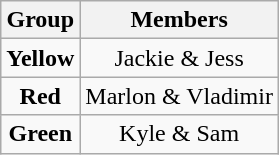<table class="wikitable" style="text-align:center;">
<tr>
<th>Group</th>
<th>Members</th>
</tr>
<tr>
<td><strong>Yellow</strong></td>
<td>Jackie & Jess</td>
</tr>
<tr>
<td><strong>Red</strong></td>
<td>Marlon & Vladimir</td>
</tr>
<tr>
<td><strong>Green</strong></td>
<td>Kyle & Sam</td>
</tr>
</table>
